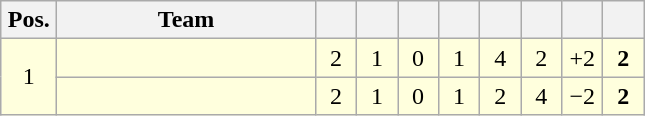<table class="wikitable" style="text-align:center">
<tr>
<th width=30>Pos.</th>
<th width=165>Team</th>
<th width=20></th>
<th width=20></th>
<th width=20></th>
<th width=20></th>
<th width=20></th>
<th width=20></th>
<th width=20></th>
<th width=20></th>
</tr>
<tr style="background:#ffd">
<td rowspan=2>1</td>
<td style="text-align:left"></td>
<td>2</td>
<td>1</td>
<td>0</td>
<td>1</td>
<td>4</td>
<td>2</td>
<td>+2</td>
<td><strong>2</strong></td>
</tr>
<tr style="background:#ffd">
<td style="text-align:left"></td>
<td>2</td>
<td>1</td>
<td>0</td>
<td>1</td>
<td>2</td>
<td>4</td>
<td>−2</td>
<td><strong>2</strong></td>
</tr>
</table>
